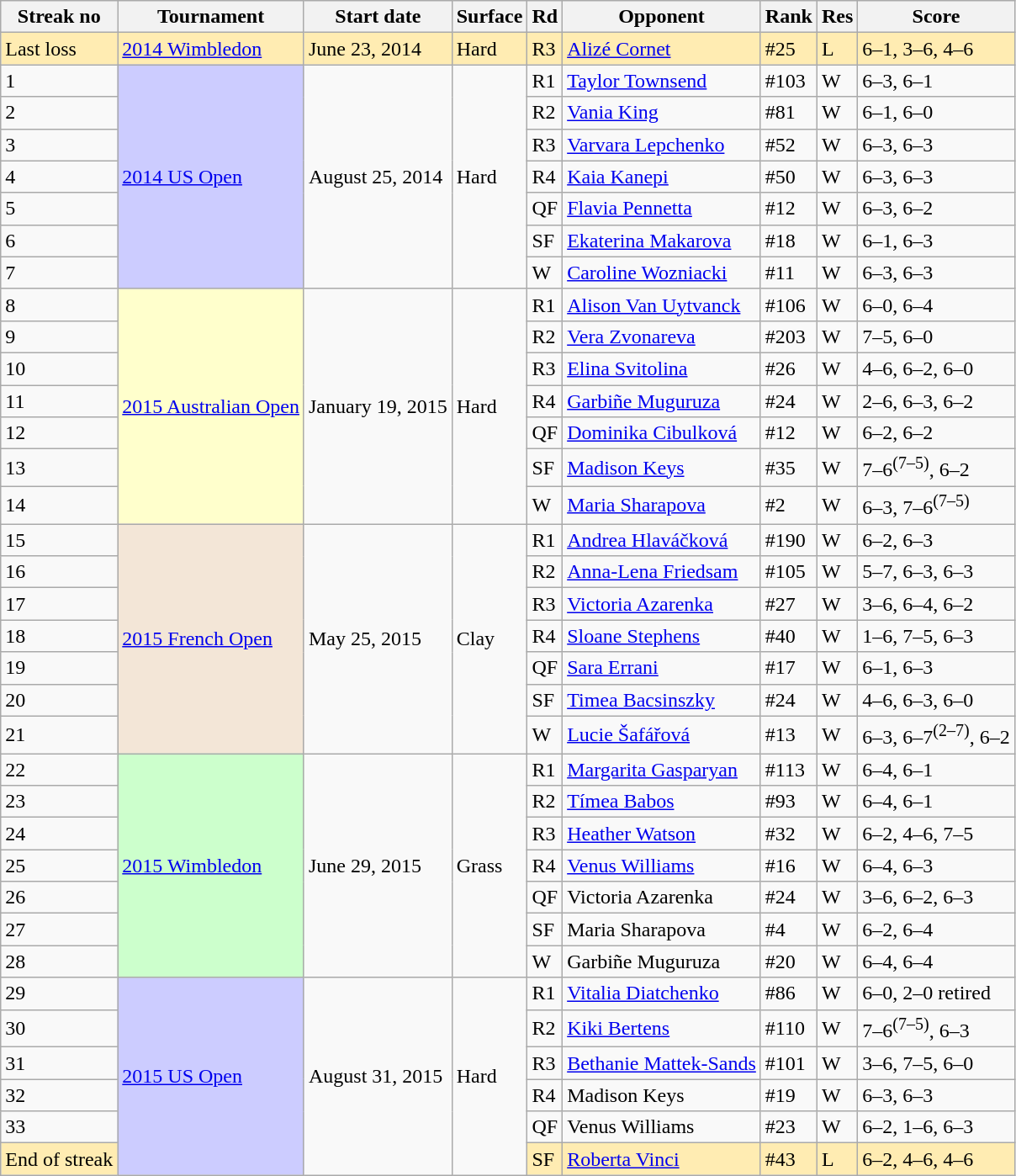<table class="wikitable sortable">
<tr>
<th scope="col">Streak no</th>
<th scope="col">Tournament</th>
<th scope="col">Start date</th>
<th scope="col">Surface</th>
<th scope="col">Rd</th>
<th scope="col">Opponent</th>
<th scope="col">Rank</th>
<th scope="col">Res</th>
<th scope="col" class="unsortable">Score</th>
</tr>
<tr bgcolor=#FFECB2>
<td>Last loss</td>
<td><a href='#'>2014 Wimbledon</a></td>
<td>June 23, 2014</td>
<td>Hard</td>
<td>R3</td>
<td> <a href='#'>Alizé Cornet</a></td>
<td>#25</td>
<td>L</td>
<td>6–1, 3–6, 4–6</td>
</tr>
<tr>
<td>1</td>
<td rowspan=7 bgcolor=CCCCFF><a href='#'>2014 US Open</a></td>
<td rowspan=7>August 25, 2014</td>
<td rowspan=7>Hard</td>
<td>R1</td>
<td> <a href='#'>Taylor Townsend</a></td>
<td>#103</td>
<td>W</td>
<td>6–3, 6–1</td>
</tr>
<tr>
<td>2</td>
<td>R2</td>
<td> <a href='#'>Vania King</a></td>
<td>#81</td>
<td>W</td>
<td>6–1, 6–0</td>
</tr>
<tr>
<td>3</td>
<td>R3</td>
<td> <a href='#'>Varvara Lepchenko</a></td>
<td>#52</td>
<td>W</td>
<td>6–3, 6–3</td>
</tr>
<tr>
<td>4</td>
<td>R4</td>
<td> <a href='#'>Kaia Kanepi</a></td>
<td>#50</td>
<td>W</td>
<td>6–3, 6–3</td>
</tr>
<tr>
<td>5</td>
<td>QF</td>
<td> <a href='#'>Flavia Pennetta</a></td>
<td>#12</td>
<td>W</td>
<td>6–3, 6–2</td>
</tr>
<tr>
<td>6</td>
<td>SF</td>
<td> <a href='#'>Ekaterina Makarova</a></td>
<td>#18</td>
<td>W</td>
<td>6–1, 6–3</td>
</tr>
<tr>
<td>7</td>
<td>W</td>
<td> <a href='#'>Caroline Wozniacki</a></td>
<td>#11</td>
<td>W</td>
<td>6–3, 6–3</td>
</tr>
<tr>
<td>8</td>
<td rowspan=7 bgcolor=FFFFCC><a href='#'>2015 Australian Open</a></td>
<td rowspan=7>January 19, 2015</td>
<td rowspan=7>Hard</td>
<td>R1</td>
<td> <a href='#'>Alison Van Uytvanck</a></td>
<td>#106</td>
<td>W</td>
<td>6–0, 6–4</td>
</tr>
<tr>
<td>9</td>
<td>R2</td>
<td> <a href='#'>Vera Zvonareva</a></td>
<td>#203</td>
<td>W</td>
<td>7–5, 6–0</td>
</tr>
<tr>
<td>10</td>
<td>R3</td>
<td> <a href='#'>Elina Svitolina</a></td>
<td>#26</td>
<td>W</td>
<td>4–6, 6–2, 6–0</td>
</tr>
<tr>
<td>11</td>
<td>R4</td>
<td> <a href='#'>Garbiñe Muguruza</a></td>
<td>#24</td>
<td>W</td>
<td>2–6, 6–3, 6–2</td>
</tr>
<tr>
<td>12</td>
<td>QF</td>
<td> <a href='#'>Dominika Cibulková</a></td>
<td>#12</td>
<td>W</td>
<td>6–2, 6–2</td>
</tr>
<tr>
<td>13</td>
<td>SF</td>
<td> <a href='#'>Madison Keys</a></td>
<td>#35</td>
<td>W</td>
<td>7–6<sup>(7–5)</sup>, 6–2</td>
</tr>
<tr>
<td>14</td>
<td>W</td>
<td> <a href='#'>Maria Sharapova</a></td>
<td>#2</td>
<td>W</td>
<td>6–3, 7–6<sup>(7–5)</sup></td>
</tr>
<tr>
<td>15</td>
<td rowspan=7 bgcolor=F3E6D7><a href='#'>2015 French Open</a></td>
<td rowspan=7>May 25, 2015</td>
<td rowspan=7>Clay</td>
<td>R1</td>
<td> <a href='#'>Andrea Hlaváčková</a></td>
<td>#190</td>
<td>W</td>
<td>6–2, 6–3</td>
</tr>
<tr>
<td>16</td>
<td>R2</td>
<td> <a href='#'>Anna-Lena Friedsam</a></td>
<td>#105</td>
<td>W</td>
<td>5–7, 6–3, 6–3</td>
</tr>
<tr>
<td>17</td>
<td>R3</td>
<td> <a href='#'>Victoria Azarenka</a></td>
<td>#27</td>
<td>W</td>
<td>3–6, 6–4, 6–2</td>
</tr>
<tr>
<td>18</td>
<td>R4</td>
<td> <a href='#'>Sloane Stephens</a></td>
<td>#40</td>
<td>W</td>
<td>1–6, 7–5, 6–3</td>
</tr>
<tr>
<td>19</td>
<td>QF</td>
<td> <a href='#'>Sara Errani</a></td>
<td>#17</td>
<td>W</td>
<td>6–1, 6–3</td>
</tr>
<tr>
<td>20</td>
<td>SF</td>
<td> <a href='#'>Timea Bacsinszky</a></td>
<td>#24</td>
<td>W</td>
<td>4–6, 6–3, 6–0</td>
</tr>
<tr>
<td>21</td>
<td>W</td>
<td> <a href='#'>Lucie Šafářová</a></td>
<td>#13</td>
<td>W</td>
<td>6–3, 6–7<sup>(2–7)</sup>, 6–2</td>
</tr>
<tr>
<td>22</td>
<td rowspan=7 bgcolor=CCFFCC><a href='#'>2015 Wimbledon</a></td>
<td rowspan=7>June 29, 2015</td>
<td rowspan=7>Grass</td>
<td>R1</td>
<td> <a href='#'>Margarita Gasparyan</a></td>
<td>#113</td>
<td>W</td>
<td>6–4, 6–1</td>
</tr>
<tr>
<td>23</td>
<td>R2</td>
<td> <a href='#'>Tímea Babos</a></td>
<td>#93</td>
<td>W</td>
<td>6–4, 6–1</td>
</tr>
<tr>
<td>24</td>
<td>R3</td>
<td> <a href='#'>Heather Watson</a></td>
<td>#32</td>
<td>W</td>
<td>6–2, 4–6, 7–5</td>
</tr>
<tr>
<td>25</td>
<td>R4</td>
<td> <a href='#'>Venus Williams</a></td>
<td>#16</td>
<td>W</td>
<td>6–4, 6–3</td>
</tr>
<tr>
<td>26</td>
<td>QF</td>
<td> Victoria Azarenka</td>
<td>#24</td>
<td>W</td>
<td>3–6, 6–2, 6–3</td>
</tr>
<tr>
<td>27</td>
<td>SF</td>
<td> Maria Sharapova</td>
<td>#4</td>
<td>W</td>
<td>6–2, 6–4</td>
</tr>
<tr>
<td>28</td>
<td>W</td>
<td> Garbiñe Muguruza</td>
<td>#20</td>
<td>W</td>
<td>6–4, 6–4</td>
</tr>
<tr>
<td>29</td>
<td rowspan=6 bgcolor=CCCCFF><a href='#'>2015 US Open</a></td>
<td rowspan=6>August 31, 2015</td>
<td rowspan=6>Hard</td>
<td>R1</td>
<td> <a href='#'>Vitalia Diatchenko</a></td>
<td>#86</td>
<td>W</td>
<td>6–0, 2–0 retired</td>
</tr>
<tr>
<td>30</td>
<td>R2</td>
<td> <a href='#'>Kiki Bertens</a></td>
<td>#110</td>
<td>W</td>
<td>7–6<sup>(7–5)</sup>, 6–3</td>
</tr>
<tr>
<td>31</td>
<td>R3</td>
<td> <a href='#'>Bethanie Mattek-Sands</a></td>
<td>#101</td>
<td>W</td>
<td>3–6, 7–5, 6–0</td>
</tr>
<tr>
<td>32</td>
<td>R4</td>
<td> Madison Keys</td>
<td>#19</td>
<td>W</td>
<td>6–3, 6–3</td>
</tr>
<tr>
<td>33</td>
<td>QF</td>
<td> Venus Williams</td>
<td>#23</td>
<td>W</td>
<td>6–2, 1–6, 6–3</td>
</tr>
<tr bgcolor=#FFECB2>
<td>End of streak</td>
<td>SF</td>
<td> <a href='#'>Roberta Vinci</a></td>
<td>#43</td>
<td>L</td>
<td>6–2, 4–6, 4–6</td>
</tr>
</table>
